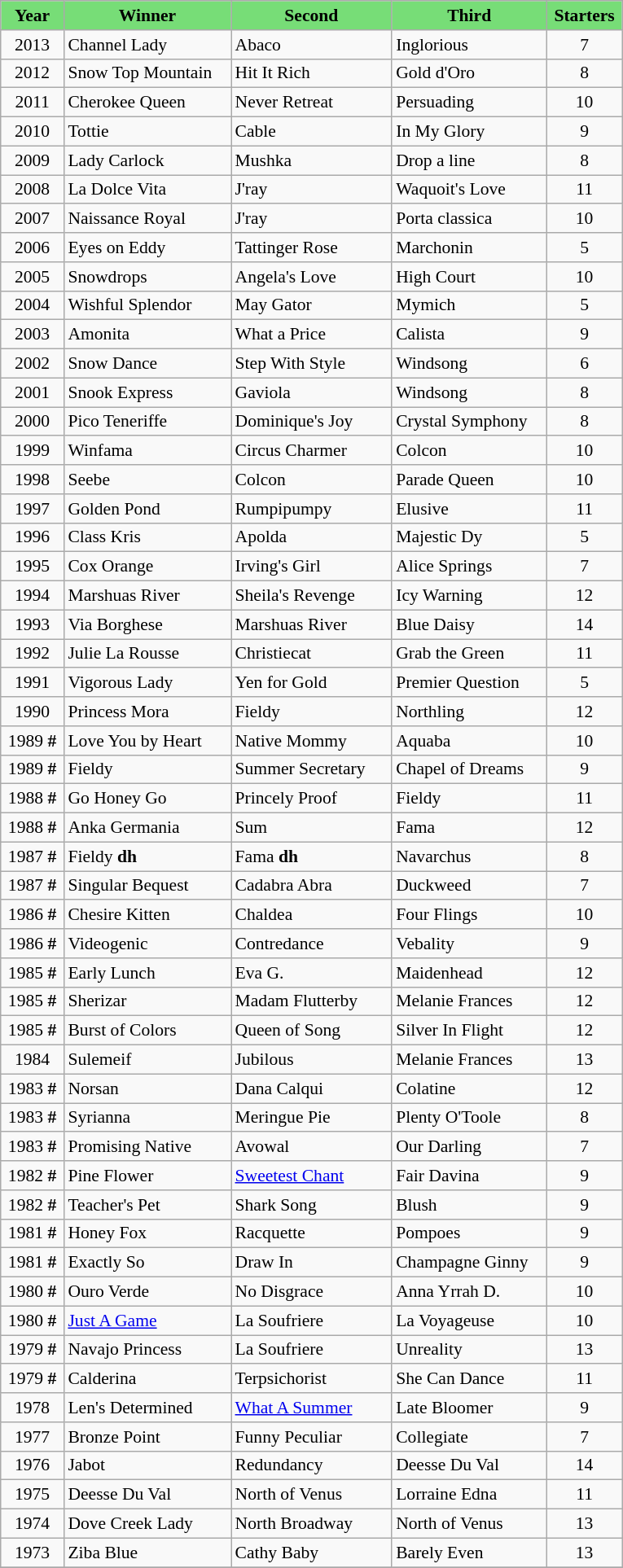<table class = "wikitable sortable" | border="1" cellpadding="0" style="border-collapse: collapse; font-size:90%">
<tr bgcolor="#77dd77" align="center">
<td width="45px"><strong>Year</strong> <br></td>
<td width="130px"><strong>Winner</strong> <br></td>
<td width="125px"><strong>Second</strong> <br></td>
<td width="120px"><strong>Third</strong> <br></td>
<td width="55px"><strong>Starters</strong></td>
</tr>
<tr>
<td align=center>2013</td>
<td>Channel Lady</td>
<td>Abaco</td>
<td>Inglorious</td>
<td align=center>7</td>
</tr>
<tr>
<td align=center>2012</td>
<td>Snow Top Mountain</td>
<td>Hit It Rich</td>
<td>Gold d'Oro</td>
<td align=center>8</td>
</tr>
<tr>
<td align=center>2011</td>
<td>Cherokee Queen</td>
<td>Never Retreat</td>
<td>Persuading</td>
<td align=center>10</td>
</tr>
<tr>
<td align=center>2010</td>
<td>Tottie</td>
<td>Cable</td>
<td>In My Glory</td>
<td align=center>9</td>
</tr>
<tr>
<td align=center>2009</td>
<td>Lady Carlock</td>
<td>Mushka</td>
<td>Drop a line</td>
<td align=center>8</td>
</tr>
<tr>
<td align=center>2008</td>
<td>La Dolce Vita</td>
<td>J'ray</td>
<td>Waquoit's Love</td>
<td align=center>11</td>
</tr>
<tr>
<td align=center>2007</td>
<td>Naissance Royal</td>
<td>J'ray</td>
<td>Porta classica</td>
<td align=center>10</td>
</tr>
<tr>
<td align=center>2006</td>
<td>Eyes on Eddy</td>
<td>Tattinger Rose</td>
<td>Marchonin</td>
<td align=center>5</td>
</tr>
<tr>
<td align=center>2005</td>
<td>Snowdrops</td>
<td>Angela's Love</td>
<td>High Court</td>
<td align=center>10</td>
</tr>
<tr>
<td align=center>2004</td>
<td>Wishful Splendor</td>
<td>May Gator</td>
<td>Mymich</td>
<td align=center>5</td>
</tr>
<tr>
<td align=center>2003</td>
<td>Amonita</td>
<td>What a Price</td>
<td>Calista</td>
<td align=center>9</td>
</tr>
<tr>
<td align=center>2002</td>
<td>Snow Dance</td>
<td>Step With Style</td>
<td>Windsong</td>
<td align=center>6</td>
</tr>
<tr>
<td align=center>2001</td>
<td>Snook Express</td>
<td>Gaviola</td>
<td>Windsong</td>
<td align=center>8</td>
</tr>
<tr>
<td align=center>2000</td>
<td>Pico Teneriffe</td>
<td>Dominique's Joy</td>
<td>Crystal Symphony</td>
<td align=center>8</td>
</tr>
<tr>
<td align=center>1999</td>
<td>Winfama</td>
<td>Circus Charmer</td>
<td>Colcon</td>
<td align=center>10</td>
</tr>
<tr>
<td align=center>1998</td>
<td>Seebe</td>
<td>Colcon</td>
<td>Parade Queen</td>
<td align=center>10</td>
</tr>
<tr>
<td align=center>1997</td>
<td>Golden Pond</td>
<td>Rumpipumpy</td>
<td>Elusive</td>
<td align=center>11</td>
</tr>
<tr>
<td align=center>1996</td>
<td>Class Kris</td>
<td>Apolda</td>
<td>Majestic Dy</td>
<td align=center>5</td>
</tr>
<tr>
<td align=center>1995</td>
<td>Cox Orange</td>
<td>Irving's Girl</td>
<td>Alice Springs</td>
<td align=center>7</td>
</tr>
<tr>
<td align=center>1994</td>
<td>Marshuas River</td>
<td>Sheila's Revenge</td>
<td>Icy Warning</td>
<td align=center>12</td>
</tr>
<tr>
<td align=center>1993</td>
<td>Via Borghese</td>
<td>Marshuas River</td>
<td>Blue Daisy</td>
<td align=center>14</td>
</tr>
<tr>
<td align=center>1992</td>
<td>Julie La Rousse</td>
<td>Christiecat</td>
<td>Grab the Green</td>
<td align=center>11</td>
</tr>
<tr>
<td align=center>1991</td>
<td>Vigorous Lady</td>
<td>Yen for Gold</td>
<td>Premier Question</td>
<td align=center>5</td>
</tr>
<tr>
<td align=center>1990</td>
<td>Princess Mora</td>
<td>Fieldy</td>
<td>Northling</td>
<td align=center>12</td>
</tr>
<tr>
<td align=center>1989 <strong>#</strong></td>
<td>Love You by Heart</td>
<td>Native Mommy</td>
<td>Aquaba</td>
<td align=center>10</td>
</tr>
<tr>
<td align=center>1989 <strong>#</strong></td>
<td>Fieldy</td>
<td>Summer Secretary</td>
<td>Chapel of Dreams</td>
<td align=center>9</td>
</tr>
<tr>
<td align=center>1988 <strong>#</strong></td>
<td>Go Honey Go</td>
<td>Princely Proof</td>
<td>Fieldy</td>
<td align=center>11</td>
</tr>
<tr>
<td align=center>1988 <strong>#</strong></td>
<td>Anka Germania</td>
<td>Sum</td>
<td>Fama</td>
<td align=center>12</td>
</tr>
<tr>
<td align=center>1987 <strong>#</strong></td>
<td>Fieldy  <strong>dh</strong></td>
<td>Fama  <strong>dh</strong></td>
<td>Navarchus</td>
<td align=center>8</td>
</tr>
<tr>
<td align=center>1987 <strong>#</strong></td>
<td>Singular Bequest</td>
<td>Cadabra Abra</td>
<td>Duckweed</td>
<td align=center>7</td>
</tr>
<tr>
<td align=center>1986 <strong>#</strong></td>
<td>Chesire Kitten</td>
<td>Chaldea</td>
<td>Four Flings</td>
<td align=center>10</td>
</tr>
<tr>
<td align=center>1986 <strong>#</strong></td>
<td>Videogenic</td>
<td>Contredance</td>
<td>Vebality</td>
<td align=center>9</td>
</tr>
<tr>
<td align=center>1985 <strong>#</strong></td>
<td>Early Lunch</td>
<td>Eva G.</td>
<td>Maidenhead</td>
<td align=center>12</td>
</tr>
<tr>
<td align=center>1985 <strong>#</strong></td>
<td>Sherizar</td>
<td>Madam Flutterby</td>
<td>Melanie Frances</td>
<td align=center>12</td>
</tr>
<tr>
<td align=center>1985 <strong>#</strong></td>
<td>Burst of Colors</td>
<td>Queen of Song</td>
<td>Silver In Flight</td>
<td align=center>12</td>
</tr>
<tr>
<td align=center>1984</td>
<td>Sulemeif</td>
<td>Jubilous</td>
<td>Melanie Frances</td>
<td align=center>13</td>
</tr>
<tr>
<td align=center>1983 <strong>#</strong></td>
<td>Norsan</td>
<td>Dana Calqui</td>
<td>Colatine</td>
<td align=center>12</td>
</tr>
<tr>
<td align=center>1983 <strong>#</strong></td>
<td>Syrianna</td>
<td>Meringue Pie</td>
<td>Plenty O'Toole</td>
<td align=center>8</td>
</tr>
<tr>
<td align=center>1983 <strong>#</strong></td>
<td>Promising Native</td>
<td>Avowal</td>
<td>Our Darling</td>
<td align=center>7</td>
</tr>
<tr>
<td align=center>1982 <strong>#</strong></td>
<td>Pine Flower</td>
<td><a href='#'>Sweetest Chant</a></td>
<td>Fair Davina</td>
<td align=center>9</td>
</tr>
<tr>
<td align=center>1982 <strong>#</strong></td>
<td>Teacher's Pet</td>
<td>Shark Song</td>
<td>Blush</td>
<td align=center>9</td>
</tr>
<tr>
<td align=center>1981 <strong>#</strong></td>
<td>Honey Fox</td>
<td>Racquette</td>
<td>Pompoes</td>
<td align=center>9</td>
</tr>
<tr>
<td align=center>1981 <strong>#</strong></td>
<td>Exactly So</td>
<td>Draw In</td>
<td>Champagne Ginny</td>
<td align=center>9</td>
</tr>
<tr>
<td align=center>1980  <strong>#</strong></td>
<td>Ouro Verde</td>
<td>No Disgrace</td>
<td>Anna Yrrah D.</td>
<td align=center>10</td>
</tr>
<tr>
<td align=center>1980  <strong>#</strong></td>
<td><a href='#'>Just A Game</a></td>
<td>La Soufriere</td>
<td>La Voyageuse</td>
<td align=center>10</td>
</tr>
<tr>
<td align=center>1979  <strong>#</strong></td>
<td>Navajo Princess</td>
<td>La Soufriere</td>
<td>Unreality</td>
<td align=center>13</td>
</tr>
<tr>
<td align=center>1979  <strong>#</strong></td>
<td>Calderina</td>
<td>Terpsichorist</td>
<td>She Can Dance</td>
<td align=center>11</td>
</tr>
<tr>
<td align=center>1978</td>
<td>Len's Determined</td>
<td><a href='#'>What A Summer</a></td>
<td>Late Bloomer</td>
<td align=center>9</td>
</tr>
<tr>
<td align=center>1977</td>
<td>Bronze Point</td>
<td>Funny Peculiar</td>
<td>Collegiate</td>
<td align=center>7</td>
</tr>
<tr>
<td align=center>1976</td>
<td>Jabot</td>
<td>Redundancy</td>
<td>Deesse Du Val</td>
<td align=center>14</td>
</tr>
<tr>
<td align=center>1975</td>
<td>Deesse Du Val</td>
<td>North of Venus</td>
<td>Lorraine Edna</td>
<td align=center>11</td>
</tr>
<tr>
<td align=center>1974</td>
<td>Dove Creek Lady</td>
<td>North Broadway</td>
<td>North of Venus</td>
<td align=center>13</td>
</tr>
<tr>
<td align=center>1973</td>
<td>Ziba Blue</td>
<td>Cathy Baby</td>
<td>Barely Even</td>
<td align=center>13</td>
</tr>
<tr>
</tr>
</table>
